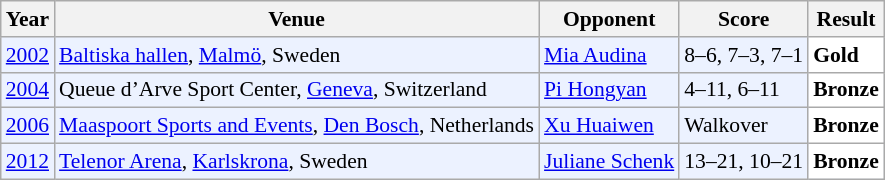<table class="sortable wikitable" style="font-size: 90%;">
<tr>
<th>Year</th>
<th>Venue</th>
<th>Opponent</th>
<th>Score</th>
<th>Result</th>
</tr>
<tr style="background:#ECF2FF">
<td align="center"><a href='#'>2002</a></td>
<td align="left"><a href='#'>Baltiska hallen</a>, <a href='#'>Malmö</a>, Sweden</td>
<td align="left"> <a href='#'>Mia Audina</a></td>
<td align="left">8–6, 7–3, 7–1</td>
<td style="text-align:left; background:white"> <strong>Gold</strong></td>
</tr>
<tr style="background:#ECF2FF">
<td align="center"><a href='#'>2004</a></td>
<td align="left">Queue d’Arve Sport Center, <a href='#'>Geneva</a>, Switzerland</td>
<td align="left"> <a href='#'>Pi Hongyan</a></td>
<td align="left">4–11, 6–11</td>
<td style="text-align:left; background:white"> <strong>Bronze</strong></td>
</tr>
<tr style="background:#ECF2FF">
<td align="center"><a href='#'>2006</a></td>
<td align="left"><a href='#'>Maaspoort Sports and Events</a>, <a href='#'>Den Bosch</a>, Netherlands</td>
<td align="left"> <a href='#'>Xu Huaiwen</a></td>
<td align="left">Walkover</td>
<td style="text-align:left; background:white"> <strong>Bronze</strong></td>
</tr>
<tr style="background:#ECF2FF">
<td align="center"><a href='#'>2012</a></td>
<td align="left"><a href='#'>Telenor Arena</a>, <a href='#'>Karlskrona</a>, Sweden</td>
<td align="left"> <a href='#'>Juliane Schenk</a></td>
<td align="left">13–21, 10–21</td>
<td style="text-align:left; background:white"> <strong>Bronze</strong></td>
</tr>
</table>
